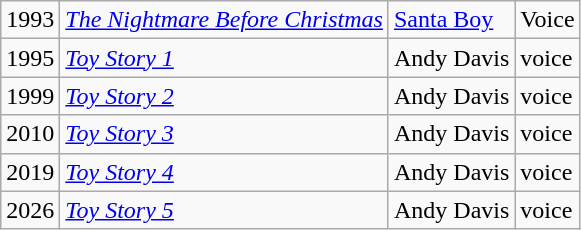<table class="wikitable">
<tr>
<td>1993</td>
<td><em><a href='#'>The Nightmare Before Christmas</a></em></td>
<td><a href='#'>Santa Boy</a></td>
<td>Voice</td>
</tr>
<tr>
<td>1995</td>
<td><em><a href='#'>Toy Story 1</a></em></td>
<td>Andy Davis</td>
<td>voice</td>
</tr>
<tr>
<td>1999</td>
<td><em><a href='#'>Toy Story 2</a></em></td>
<td>Andy Davis</td>
<td>voice</td>
</tr>
<tr>
<td>2010</td>
<td><em><a href='#'>Toy Story 3</a></em></td>
<td>Andy Davis</td>
<td>voice</td>
</tr>
<tr>
<td>2019</td>
<td><em><a href='#'>Toy Story 4</a></em></td>
<td>Andy Davis</td>
<td>voice</td>
</tr>
<tr>
<td>2026</td>
<td><em><a href='#'>Toy Story 5</a></em></td>
<td>Andy Davis</td>
<td>voice</td>
</tr>
</table>
